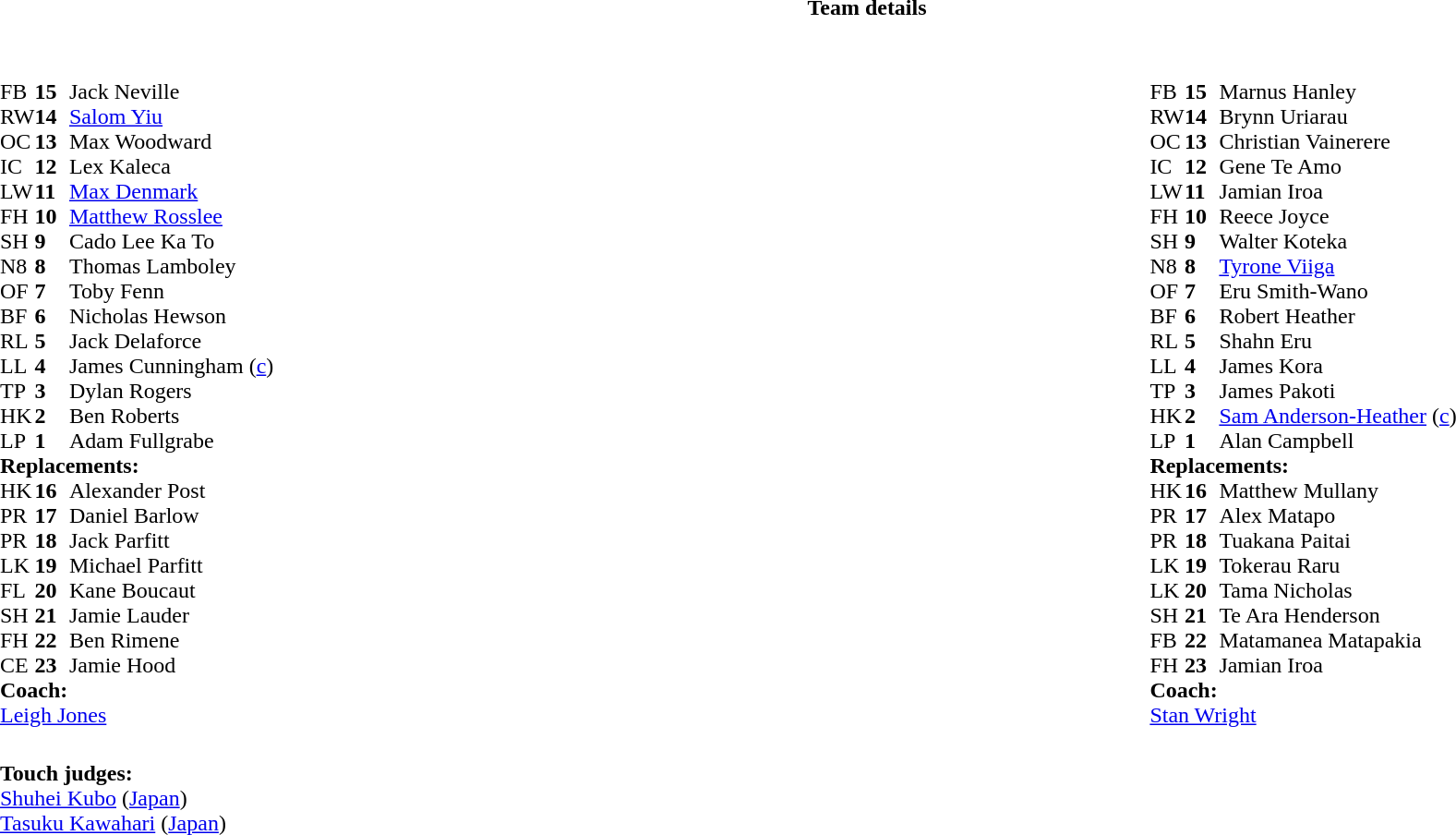<table border="0" width="100%" class="collapsible collapsed">
<tr>
<th>Team details</th>
</tr>
<tr>
<td><br><table width="100%">
<tr>
<td valign="top" width="50%"><br><table cellspacing="0" cellpadding="0">
<tr>
<th width="25"></th>
<th width="25"></th>
</tr>
<tr>
<td>FB</td>
<td><strong>15</strong></td>
<td>Jack Neville</td>
<td></td>
<td></td>
</tr>
<tr>
<td>RW</td>
<td><strong>14</strong></td>
<td><a href='#'>Salom Yiu</a></td>
</tr>
<tr>
<td>OC</td>
<td><strong>13</strong></td>
<td>Max Woodward</td>
</tr>
<tr>
<td>IC</td>
<td><strong>12</strong></td>
<td>Lex Kaleca</td>
<td></td>
<td></td>
</tr>
<tr>
<td>LW</td>
<td><strong>11</strong></td>
<td><a href='#'>Max Denmark</a></td>
</tr>
<tr>
<td>FH</td>
<td><strong>10</strong></td>
<td><a href='#'>Matthew Rosslee</a></td>
</tr>
<tr>
<td>SH</td>
<td><strong>9</strong></td>
<td>Cado Lee Ka To</td>
<td></td>
<td></td>
</tr>
<tr>
<td>N8</td>
<td><strong>8</strong></td>
<td>Thomas Lamboley</td>
<td></td>
<td></td>
</tr>
<tr>
<td>OF</td>
<td><strong>7</strong></td>
<td>Toby Fenn</td>
</tr>
<tr>
<td>BF</td>
<td><strong>6</strong></td>
<td>Nicholas Hewson</td>
</tr>
<tr>
<td>RL</td>
<td><strong>5</strong></td>
<td>Jack Delaforce</td>
<td></td>
<td></td>
</tr>
<tr>
<td>LL</td>
<td><strong>4</strong></td>
<td>James Cunningham (<a href='#'>c</a>)</td>
</tr>
<tr>
<td>TP</td>
<td><strong>3</strong></td>
<td>Dylan Rogers</td>
<td></td>
<td></td>
</tr>
<tr>
<td>HK</td>
<td><strong>2</strong></td>
<td>Ben Roberts</td>
<td></td>
<td></td>
</tr>
<tr>
<td>LP</td>
<td><strong>1</strong></td>
<td>Adam Fullgrabe</td>
<td></td>
<td></td>
</tr>
<tr>
<td colspan=3><strong>Replacements:</strong></td>
</tr>
<tr>
<td>HK</td>
<td><strong>16</strong></td>
<td>Alexander Post</td>
<td></td>
<td></td>
</tr>
<tr>
<td>PR</td>
<td><strong>17</strong></td>
<td>Daniel Barlow</td>
<td></td>
<td></td>
</tr>
<tr>
<td>PR</td>
<td><strong>18</strong></td>
<td>Jack Parfitt</td>
<td></td>
<td></td>
</tr>
<tr>
<td>LK</td>
<td><strong>19</strong></td>
<td>Michael Parfitt</td>
<td></td>
<td></td>
</tr>
<tr>
<td>FL</td>
<td><strong>20</strong></td>
<td>Kane Boucaut</td>
<td></td>
<td></td>
</tr>
<tr>
<td>SH</td>
<td><strong>21</strong></td>
<td>Jamie Lauder</td>
<td></td>
<td></td>
</tr>
<tr>
<td>FH</td>
<td><strong>22</strong></td>
<td>Ben Rimene</td>
<td></td>
<td></td>
</tr>
<tr>
<td>CE</td>
<td><strong>23</strong></td>
<td>Jamie Hood</td>
<td></td>
<td></td>
</tr>
<tr>
<td colspan=3><strong>Coach:</strong></td>
</tr>
<tr>
<td colspan="4"> <a href='#'>Leigh Jones</a></td>
</tr>
</table>
</td>
<td style="vertical-align:top"></td>
<td style="vertical-align:top; width:50%"><br><table cellspacing="0" cellpadding="0" style="margin:auto">
<tr>
<th width="25"></th>
<th width="25"></th>
</tr>
<tr>
<td>FB</td>
<td><strong>15</strong></td>
<td>Marnus Hanley</td>
<td></td>
<td></td>
</tr>
<tr>
<td>RW</td>
<td><strong>14</strong></td>
<td>Brynn Uriarau</td>
</tr>
<tr>
<td>OC</td>
<td><strong>13</strong></td>
<td>Christian Vainerere</td>
</tr>
<tr>
<td>IC</td>
<td><strong>12</strong></td>
<td>Gene Te Amo</td>
<td></td>
<td></td>
</tr>
<tr>
<td>LW</td>
<td><strong>11</strong></td>
<td>Jamian Iroa</td>
</tr>
<tr>
<td>FH</td>
<td><strong>10</strong></td>
<td>Reece Joyce</td>
<td></td>
<td></td>
</tr>
<tr>
<td>SH</td>
<td><strong>9</strong></td>
<td>Walter Koteka</td>
</tr>
<tr>
<td>N8</td>
<td><strong>8</strong></td>
<td><a href='#'>Tyrone Viiga</a></td>
<td></td>
</tr>
<tr>
<td>OF</td>
<td><strong>7</strong></td>
<td>Eru Smith-Wano</td>
<td></td>
<td></td>
<td></td>
<td></td>
</tr>
<tr>
<td>BF</td>
<td><strong>6</strong></td>
<td>Robert Heather</td>
<td></td>
<td></td>
<td></td>
<td></td>
</tr>
<tr>
<td>RL</td>
<td><strong>5</strong></td>
<td>Shahn Eru</td>
</tr>
<tr>
<td>LL</td>
<td><strong>4</strong></td>
<td>James Kora</td>
<td></td>
<td></td>
</tr>
<tr>
<td>TP</td>
<td><strong>3</strong></td>
<td>James Pakoti</td>
<td></td>
<td></td>
</tr>
<tr>
<td>HK</td>
<td><strong>2</strong></td>
<td><a href='#'>Sam Anderson-Heather</a> (<a href='#'>c</a>)</td>
<td></td>
<td></td>
<td></td>
<td></td>
</tr>
<tr>
<td>LP</td>
<td><strong>1</strong></td>
<td>Alan Campbell</td>
<td></td>
<td></td>
</tr>
<tr>
<td colspan=3><strong>Replacements:</strong></td>
</tr>
<tr>
<td>HK</td>
<td><strong>16</strong></td>
<td>Matthew Mullany</td>
<td></td>
<td></td>
</tr>
<tr>
<td>PR</td>
<td><strong>17</strong></td>
<td>Alex Matapo</td>
<td></td>
<td></td>
</tr>
<tr>
<td>PR</td>
<td><strong>18</strong></td>
<td>Tuakana Paitai</td>
<td></td>
<td></td>
</tr>
<tr>
<td>LK</td>
<td><strong>19</strong></td>
<td>Tokerau Raru</td>
<td></td>
<td></td>
</tr>
<tr>
<td>LK</td>
<td><strong>20</strong></td>
<td>Tama Nicholas</td>
<td></td>
<td></td>
<td></td>
<td></td>
</tr>
<tr>
<td>SH</td>
<td><strong>21</strong></td>
<td>Te Ara Henderson</td>
<td></td>
<td></td>
</tr>
<tr>
<td>FB</td>
<td><strong>22</strong></td>
<td>Matamanea Matapakia</td>
<td></td>
<td></td>
</tr>
<tr>
<td>FH</td>
<td><strong>23</strong></td>
<td>Jamian Iroa</td>
<td></td>
<td></td>
</tr>
<tr>
<td colspan=3><strong>Coach:</strong></td>
</tr>
<tr>
<td colspan="4"><a href='#'>Stan Wright</a></td>
</tr>
</table>
</td>
</tr>
</table>
<table style="width:100%">
<tr>
<td><br><strong>Touch judges:</strong>
<br><a href='#'>Shuhei Kubo</a> (<a href='#'>Japan</a>)
<br><a href='#'>Tasuku Kawahari</a> (<a href='#'>Japan</a>)</td>
</tr>
</table>
</td>
</tr>
</table>
